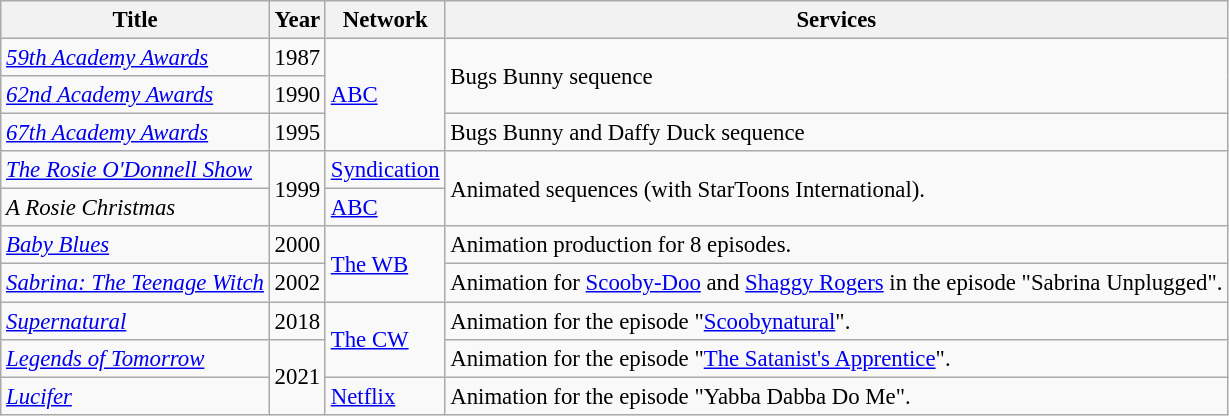<table class="wikitable sortable" style="font-size:95%;">
<tr>
<th>Title</th>
<th>Year</th>
<th>Network</th>
<th>Services</th>
</tr>
<tr>
<td><em><a href='#'>59th Academy Awards</a></em></td>
<td>1987</td>
<td rowspan="3"><a href='#'>ABC</a></td>
<td rowspan="2">Bugs Bunny sequence</td>
</tr>
<tr>
<td><em><a href='#'>62nd Academy Awards</a></em></td>
<td>1990</td>
</tr>
<tr>
<td><em><a href='#'>67th Academy Awards</a></em></td>
<td>1995</td>
<td>Bugs Bunny and Daffy Duck sequence</td>
</tr>
<tr>
<td><em><a href='#'>The Rosie O'Donnell Show</a></em></td>
<td rowspan="2">1999</td>
<td><a href='#'>Syndication</a></td>
<td rowspan="2">Animated sequences (with StarToons International).</td>
</tr>
<tr>
<td><em>A Rosie Christmas</em></td>
<td><a href='#'>ABC</a></td>
</tr>
<tr>
<td><em><a href='#'>Baby Blues</a></em></td>
<td>2000</td>
<td rowspan="2"><a href='#'>The WB</a></td>
<td>Animation production for 8 episodes.</td>
</tr>
<tr>
<td><em><a href='#'>Sabrina: The Teenage Witch</a></em></td>
<td>2002</td>
<td>Animation for <a href='#'>Scooby-Doo</a> and <a href='#'>Shaggy Rogers</a> in the episode "Sabrina Unplugged".</td>
</tr>
<tr>
<td><em><a href='#'>Supernatural</a></em></td>
<td>2018</td>
<td rowspan="2"><a href='#'>The CW</a></td>
<td>Animation for the episode "<a href='#'>Scoobynatural</a>".</td>
</tr>
<tr>
<td><em><a href='#'>Legends of Tomorrow</a></em></td>
<td rowspan="2">2021</td>
<td>Animation for the episode "<a href='#'>The Satanist's Apprentice</a>".</td>
</tr>
<tr>
<td><em><a href='#'>Lucifer</a></em></td>
<td><a href='#'>Netflix</a></td>
<td>Animation for the episode "Yabba Dabba Do Me".</td>
</tr>
</table>
